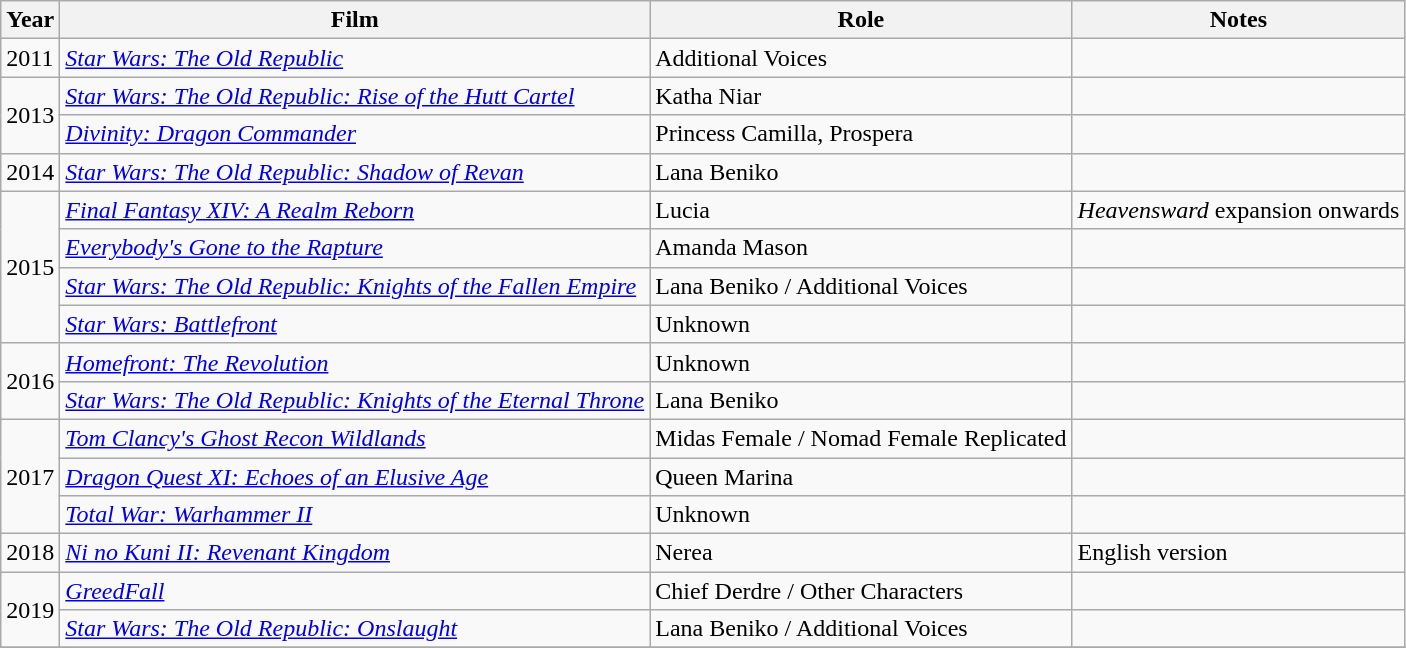<table class="wikitable">
<tr>
<th>Year</th>
<th>Film</th>
<th>Role</th>
<th>Notes</th>
</tr>
<tr>
<td>2011</td>
<td><em><a href='#'>Star Wars: The Old Republic</a></em></td>
<td>Additional Voices</td>
<td></td>
</tr>
<tr>
<td rowspan="2">2013</td>
<td><a href='#'><em>Star Wars: The Old Republic: Rise of the Hutt Cartel</em></a></td>
<td>Katha Niar</td>
<td></td>
</tr>
<tr>
<td><em><a href='#'>Divinity: Dragon Commander</a></em></td>
<td>Princess Camilla, Prospera</td>
<td></td>
</tr>
<tr>
<td>2014</td>
<td><em><a href='#'>Star Wars: The Old Republic: Shadow of Revan</a></em></td>
<td>Lana Beniko</td>
<td></td>
</tr>
<tr>
<td rowspan="4">2015</td>
<td><em><a href='#'>Final Fantasy XIV: A Realm Reborn</a></em></td>
<td>Lucia</td>
<td><em>Heavensward</em> expansion onwards</td>
</tr>
<tr>
<td><em><a href='#'>Everybody's Gone to the Rapture</a></em></td>
<td>Amanda Mason</td>
<td></td>
</tr>
<tr>
<td><em><a href='#'>Star Wars: The Old Republic: Knights of the Fallen Empire</a></em></td>
<td>Lana Beniko / Additional Voices</td>
<td></td>
</tr>
<tr>
<td><em><a href='#'>Star Wars: Battlefront</a></em></td>
<td>Unknown</td>
<td></td>
</tr>
<tr>
<td rowspan="2">2016</td>
<td><em><a href='#'>Homefront: The Revolution</a></em></td>
<td>Unknown</td>
<td></td>
</tr>
<tr>
<td><em><a href='#'>Star Wars: The Old Republic: Knights of the Eternal Throne</a></em></td>
<td>Lana Beniko</td>
<td></td>
</tr>
<tr>
<td rowspan="3">2017</td>
<td><em><a href='#'>Tom Clancy's Ghost Recon Wildlands</a></em></td>
<td>Midas Female / Nomad Female Replicated</td>
<td></td>
</tr>
<tr>
<td><em><a href='#'>Dragon Quest XI: Echoes of an Elusive Age</a></em></td>
<td>Queen Marina</td>
<td></td>
</tr>
<tr>
<td><em><a href='#'>Total War: Warhammer II</a></em></td>
<td>Unknown</td>
<td></td>
</tr>
<tr>
<td>2018</td>
<td><em><a href='#'>Ni no Kuni II: Revenant Kingdom</a></em></td>
<td>Nerea</td>
<td>English version</td>
</tr>
<tr>
<td rowspan="2">2019</td>
<td><em><a href='#'>GreedFall</a></em></td>
<td>Chief Derdre / Other Characters</td>
<td></td>
</tr>
<tr>
<td><em><a href='#'>Star Wars: The Old Republic: Onslaught</a></em></td>
<td>Lana Beniko / Additional Voices</td>
<td></td>
</tr>
<tr>
</tr>
</table>
